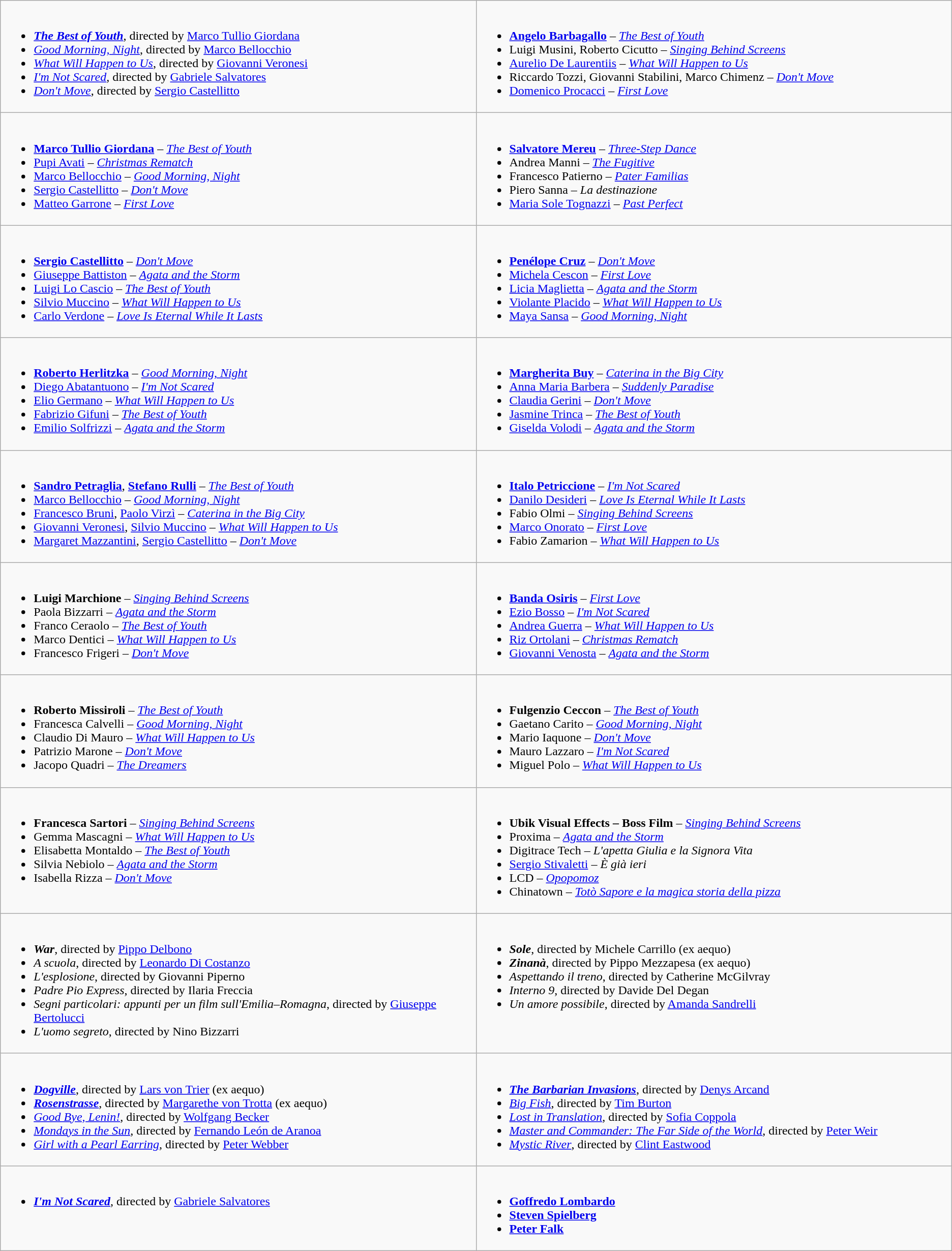<table class="wikitable" role="presentation">
<tr>
<td style="vertical-align:top; width:50%;"><br><ul><li><strong><em><a href='#'>The Best of Youth</a></em></strong>, directed by <a href='#'>Marco Tullio Giordana</a></li><li><em><a href='#'>Good Morning, Night</a></em>, directed by <a href='#'>Marco Bellocchio</a></li><li><em><a href='#'>What Will Happen to Us</a></em>, directed by <a href='#'>Giovanni Veronesi</a></li><li><em><a href='#'>I'm Not Scared</a></em>, directed by <a href='#'>Gabriele Salvatores</a></li><li><em><a href='#'>Don't Move</a></em>, directed by <a href='#'>Sergio Castellitto</a></li></ul></td>
<td style="vertical-align:top; width:50%;"><br><ul><li><strong><a href='#'>Angelo Barbagallo</a></strong> – <em><a href='#'>The Best of Youth</a></em></li><li>Luigi Musini, Roberto Cicutto  – <em><a href='#'>Singing Behind Screens</a></em></li><li><a href='#'>Aurelio De Laurentiis</a> – <em><a href='#'>What Will Happen to Us</a></em></li><li>Riccardo Tozzi, Giovanni Stabilini, Marco Chimenz  – <em><a href='#'>Don't Move</a></em></li><li><a href='#'>Domenico Procacci</a> – <em><a href='#'>First Love</a></em></li></ul></td>
</tr>
<tr>
<td style="vertical-align:top; width:50%;"><br><ul><li><strong><a href='#'>Marco Tullio Giordana</a></strong> – <em><a href='#'>The Best of Youth</a></em></li><li><a href='#'>Pupi Avati</a> – <em><a href='#'>Christmas Rematch</a></em></li><li><a href='#'>Marco Bellocchio</a> – <em><a href='#'>Good Morning, Night</a></em></li><li><a href='#'>Sergio Castellitto</a> – <em><a href='#'>Don't Move</a></em></li><li><a href='#'>Matteo Garrone</a> – <em><a href='#'>First Love</a></em></li></ul></td>
<td style="vertical-align:top; width:50%;"><br><ul><li><strong><a href='#'>Salvatore Mereu</a></strong> – <em><a href='#'>Three-Step Dance</a></em></li><li>Andrea Manni – <em><a href='#'>The Fugitive</a></em></li><li>Francesco Patierno – <em><a href='#'>Pater Familias</a></em></li><li>Piero Sanna – <em>La destinazione</em></li><li><a href='#'>Maria Sole Tognazzi</a> – <em><a href='#'>Past Perfect</a></em></li></ul></td>
</tr>
<tr>
<td style="vertical-align:top; width:50%;"><br><ul><li><strong><a href='#'>Sergio Castellitto</a></strong> – <em><a href='#'>Don't Move</a></em></li><li><a href='#'>Giuseppe Battiston</a> – <em><a href='#'>Agata and the Storm </a></em></li><li><a href='#'>Luigi Lo Cascio</a> – <em><a href='#'>The Best of Youth</a></em></li><li><a href='#'>Silvio Muccino</a> – <em><a href='#'>What Will Happen to Us</a></em></li><li><a href='#'>Carlo Verdone</a> – <em><a href='#'>Love Is Eternal While It Lasts</a></em></li></ul></td>
<td style="vertical-align:top; width:50%;"><br><ul><li><strong><a href='#'>Penélope Cruz</a></strong> – <em><a href='#'>Don't Move</a></em></li><li><a href='#'>Michela Cescon</a> – <em><a href='#'>First Love</a></em></li><li><a href='#'>Licia Maglietta</a> – <em><a href='#'>Agata and the Storm</a></em></li><li><a href='#'>Violante Placido</a> – <em><a href='#'>What Will Happen to Us</a></em></li><li><a href='#'>Maya Sansa</a> – <em><a href='#'>Good Morning, Night</a></em></li></ul></td>
</tr>
<tr>
<td style="vertical-align:top; width:50%;"><br><ul><li><strong><a href='#'>Roberto Herlitzka</a></strong> – <em><a href='#'>Good Morning, Night</a></em></li><li><a href='#'>Diego Abatantuono</a> – <em><a href='#'>I'm Not Scared</a></em></li><li><a href='#'>Elio Germano</a> – <em><a href='#'>What Will Happen to Us</a></em></li><li><a href='#'>Fabrizio Gifuni</a> – <em><a href='#'>The Best of Youth</a></em></li><li><a href='#'>Emilio Solfrizzi</a> – <em><a href='#'>Agata and the Storm</a></em></li></ul></td>
<td style="vertical-align:top; width:50%;"><br><ul><li><strong><a href='#'>Margherita Buy</a></strong> – <em><a href='#'>Caterina in the Big City</a></em></li><li><a href='#'>Anna Maria Barbera</a> – <em><a href='#'>Suddenly Paradise</a></em></li><li><a href='#'>Claudia Gerini</a> – <em><a href='#'>Don't Move</a></em></li><li><a href='#'>Jasmine Trinca</a> – <em><a href='#'>The Best of Youth</a></em></li><li><a href='#'>Giselda Volodi</a> – <em><a href='#'>Agata and the Storm</a></em></li></ul></td>
</tr>
<tr>
<td style="vertical-align:top; width:50%;"><br><ul><li><strong><a href='#'>Sandro Petraglia</a></strong>, <strong><a href='#'>Stefano Rulli</a></strong> – <em><a href='#'>The Best of Youth</a></em></li><li><a href='#'>Marco Bellocchio</a> – <em><a href='#'>Good Morning, Night</a></em></li><li><a href='#'>Francesco Bruni</a>, <a href='#'>Paolo Virzì</a> – <em><a href='#'>Caterina in the Big City</a></em></li><li><a href='#'>Giovanni Veronesi</a>, <a href='#'>Silvio Muccino</a> – <em><a href='#'>What Will Happen to Us</a></em></li><li><a href='#'>Margaret Mazzantini</a>, <a href='#'>Sergio Castellitto</a> – <em><a href='#'>Don't Move</a></em></li></ul></td>
<td style="vertical-align:top; width:50%;"><br><ul><li><strong><a href='#'>Italo Petriccione</a></strong> – <em><a href='#'>I'm Not Scared</a></em></li><li><a href='#'>Danilo Desideri</a> – <em><a href='#'>Love Is Eternal While It Lasts</a></em></li><li>Fabio Olmi – <em><a href='#'>Singing Behind Screens</a></em></li><li><a href='#'>Marco Onorato</a> – <em><a href='#'>First Love</a></em></li><li>Fabio Zamarion – <em><a href='#'>What Will Happen to Us</a></em></li></ul></td>
</tr>
<tr>
<td style="vertical-align:top; width:50%;"><br><ul><li><strong>Luigi Marchione</strong> – <em><a href='#'>Singing Behind Screens</a></em></li><li>Paola Bizzarri  – <em><a href='#'>Agata and the Storm</a></em></li><li>Franco Ceraolo  – <em><a href='#'>The Best of Youth</a></em></li><li>Marco Dentici  – <em><a href='#'>What Will Happen to Us</a></em></li><li>Francesco Frigeri  – <em><a href='#'>Don't Move</a></em></li></ul></td>
<td style="vertical-align:top; width:50%;"><br><ul><li><strong><a href='#'>Banda Osiris</a></strong> – <em><a href='#'>First Love</a></em></li><li><a href='#'>Ezio Bosso</a> – <em><a href='#'>I'm Not Scared</a></em></li><li><a href='#'>Andrea Guerra</a> – <em><a href='#'>What Will Happen to Us</a></em></li><li><a href='#'>Riz Ortolani</a> – <em><a href='#'>Christmas Rematch</a></em></li><li><a href='#'>Giovanni Venosta</a> – <em><a href='#'>Agata and the Storm</a></em></li></ul></td>
</tr>
<tr>
<td style="vertical-align:top; width:50%;"><br><ul><li><strong>Roberto Missiroli</strong> – <em><a href='#'>The Best of Youth</a></em></li><li>Francesca Calvelli – <em><a href='#'>Good Morning, Night</a></em></li><li>Claudio Di Mauro – <em><a href='#'>What Will Happen to Us</a></em></li><li>Patrizio Marone – <em><a href='#'>Don't Move</a></em></li><li>Jacopo Quadri – <em><a href='#'>The Dreamers</a></em></li></ul></td>
<td style="vertical-align:top; width:50%;"><br><ul><li><strong>Fulgenzio Ceccon</strong> – <em><a href='#'>The Best of Youth</a></em></li><li>Gaetano Carito – <em><a href='#'>Good Morning, Night</a></em></li><li>Mario Iaquone – <em><a href='#'>Don't Move</a></em></li><li>Mauro Lazzaro – <em><a href='#'>I'm Not Scared</a></em></li><li>Miguel Polo – <em><a href='#'>What Will Happen to Us</a></em></li></ul></td>
</tr>
<tr>
<td style="vertical-align:top; width:50%;"><br><ul><li><strong>Francesca Sartori</strong> – <em><a href='#'>Singing Behind Screens</a></em></li><li>Gemma Mascagni – <em><a href='#'>What Will Happen to Us</a></em></li><li>Elisabetta Montaldo – <em><a href='#'>The Best of Youth</a></em></li><li>Silvia Nebiolo – <em><a href='#'>Agata and the Storm</a></em></li><li>Isabella Rizza – <em><a href='#'>Don't Move</a></em></li></ul></td>
<td style="vertical-align:top; width:50%;"><br><ul><li><strong>Ubik Visual Effects – Boss Film</strong> – <em><a href='#'>Singing Behind Screens</a></em></li><li>Proxima – <em><a href='#'>Agata and the Storm</a></em></li><li>Digitrace Tech – <em>L'apetta Giulia e la Signora Vita</em></li><li><a href='#'>Sergio Stivaletti</a> – <em>È già ieri</em></li><li>LCD  – <em><a href='#'>Opopomoz</a></em></li><li>Chinatown – <em><a href='#'>Totò Sapore e la magica storia della pizza</a></em></li></ul></td>
</tr>
<tr>
<td style="vertical-align:top; width:50%;"><br><ul><li><strong><em>War</em></strong>, directed by <a href='#'>Pippo Delbono</a></li><li><em>A scuola</em>, directed by <a href='#'>Leonardo Di Costanzo</a></li><li><em>L'esplosione</em>, directed by Giovanni Piperno</li><li><em>Padre Pio Express</em>, directed by Ilaria Freccia</li><li><em>Segni particolari: appunti per un film sull'Emilia–Romagna</em>, directed by <a href='#'>Giuseppe Bertolucci</a></li><li><em>L'uomo segreto</em>, directed by Nino Bizzarri</li></ul></td>
<td style="vertical-align:top; width:50%;"><br><ul><li><strong><em>Sole</em></strong>, directed by Michele Carrillo (ex aequo)</li><li><strong><em>Zinanà</em></strong>, directed by Pippo Mezzapesa (ex aequo)</li><li><em>Aspettando il treno</em>, directed by Catherine McGilvray</li><li><em>Interno 9</em>, directed by Davide Del Degan</li><li><em>Un amore possibile</em>, directed by <a href='#'>Amanda Sandrelli</a></li></ul></td>
</tr>
<tr>
<td style="vertical-align:top; width:50%;"><br><ul><li><strong><em><a href='#'>Dogville</a></em></strong>, directed by <a href='#'>Lars von Trier</a> (ex aequo)</li><li><strong><em><a href='#'>Rosenstrasse</a></em></strong>, directed by <a href='#'>Margarethe von Trotta</a> (ex aequo)</li><li><em><a href='#'>Good Bye, Lenin!</a></em>, directed by <a href='#'>Wolfgang Becker</a></li><li><em><a href='#'>Mondays in the Sun</a></em>, directed by <a href='#'>Fernando León de Aranoa</a></li><li><em><a href='#'>Girl with a Pearl Earring</a></em>, directed by <a href='#'>Peter Webber</a></li></ul></td>
<td style="vertical-align:top; width:50%;"><br><ul><li><strong><em><a href='#'>The Barbarian Invasions</a></em></strong>, directed by <a href='#'>Denys Arcand</a></li><li><em><a href='#'>Big Fish</a></em>, directed by <a href='#'>Tim Burton</a></li><li><em><a href='#'>Lost in Translation</a></em>, directed by <a href='#'>Sofia Coppola</a></li><li><em><a href='#'>Master and Commander: The Far Side of the World</a></em>, directed by <a href='#'>Peter Weir</a></li><li><em><a href='#'>Mystic River</a></em>, directed by <a href='#'>Clint Eastwood</a></li></ul></td>
</tr>
<tr>
<td style="vertical-align:top; width:50%;"><br><ul><li><strong><em><a href='#'>I'm Not Scared</a></em></strong>, directed by <a href='#'>Gabriele Salvatores</a></li></ul></td>
<td style="vertical-align:top; width:50%;"><br><ul><li><strong><a href='#'>Goffredo Lombardo</a></strong></li><li><strong><a href='#'>Steven Spielberg</a></strong></li><li><strong><a href='#'>Peter Falk</a></strong></li></ul></td>
</tr>
</table>
